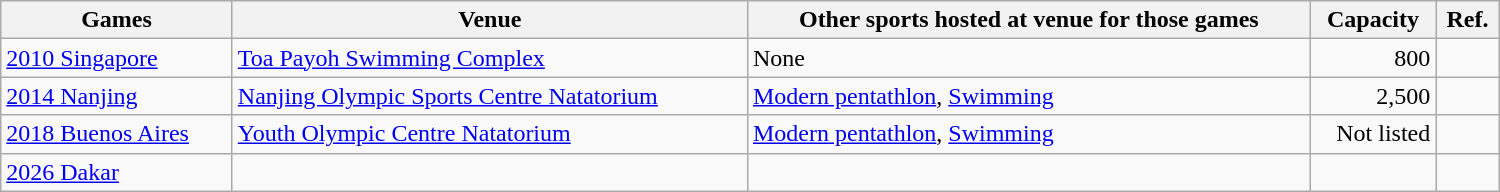<table class="wikitable sortable" width="1000px">
<tr>
<th>Games</th>
<th>Venue</th>
<th>Other sports hosted at venue for those games</th>
<th>Capacity</th>
<th>Ref.</th>
</tr>
<tr>
<td><a href='#'>2010 Singapore</a></td>
<td><a href='#'>Toa Payoh Swimming Complex</a></td>
<td>None</td>
<td align="right">800</td>
<td align="center"></td>
</tr>
<tr>
<td><a href='#'>2014 Nanjing</a></td>
<td><a href='#'>Nanjing Olympic Sports Centre Natatorium</a></td>
<td><a href='#'>Modern pentathlon</a>, <a href='#'>Swimming</a></td>
<td align="right">2,500</td>
<td align="center"></td>
</tr>
<tr>
<td><a href='#'>2018 Buenos Aires</a></td>
<td><a href='#'>Youth Olympic Centre Natatorium</a></td>
<td><a href='#'>Modern pentathlon</a>, <a href='#'>Swimming</a></td>
<td align="right">Not listed</td>
<td align="center"></td>
</tr>
<tr>
<td><a href='#'>2026 Dakar</a></td>
<td></td>
<td></td>
<td align="right"></td>
<td align=center></td>
</tr>
</table>
